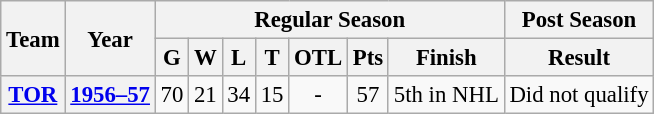<table class="wikitable" style="font-size: 95%; text-align:center;">
<tr>
<th rowspan="2">Team</th>
<th rowspan="2">Year</th>
<th colspan="7">Regular Season</th>
<th colspan="1">Post Season</th>
</tr>
<tr>
<th>G</th>
<th>W</th>
<th>L</th>
<th>T</th>
<th>OTL</th>
<th>Pts</th>
<th>Finish</th>
<th>Result</th>
</tr>
<tr>
<th><a href='#'>TOR</a></th>
<th><a href='#'>1956–57</a></th>
<td>70</td>
<td>21</td>
<td>34</td>
<td>15</td>
<td>-</td>
<td>57</td>
<td>5th in NHL</td>
<td>Did not qualify</td>
</tr>
</table>
